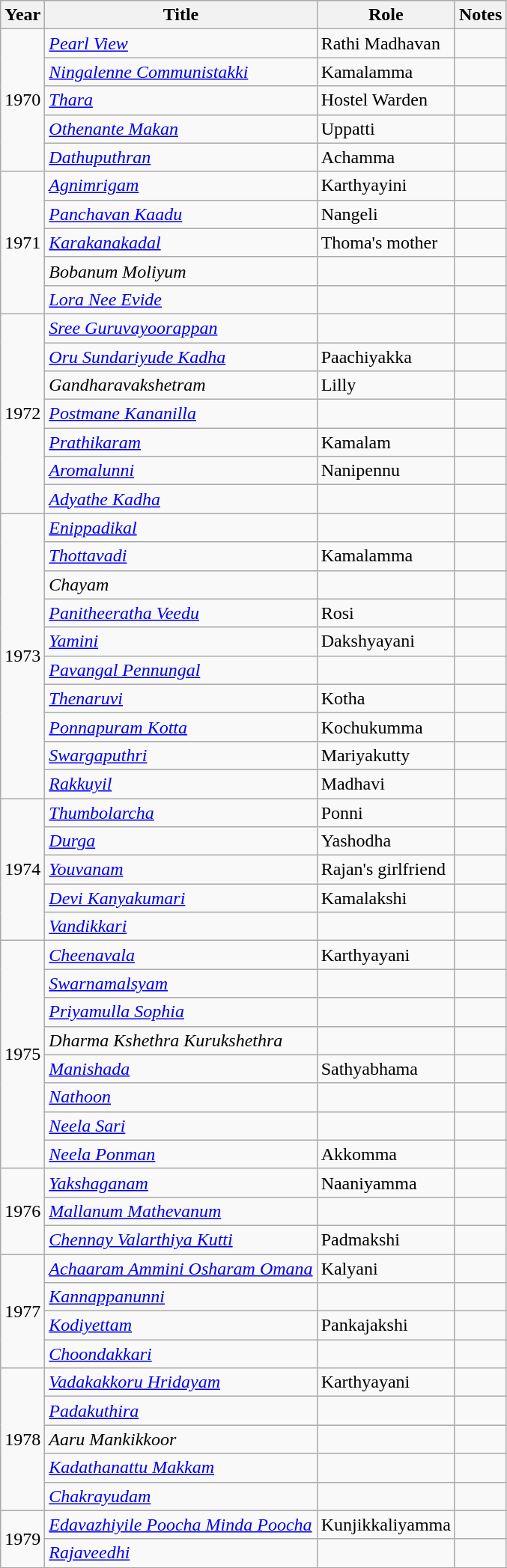<table class="wikitable sortable">
<tr>
<th>Year</th>
<th>Title</th>
<th>Role</th>
<th class="unsortable">Notes</th>
</tr>
<tr>
<td rowspan=5>1970</td>
<td><em><a href='#'>Pearl View</a></em></td>
<td>Rathi Madhavan</td>
<td></td>
</tr>
<tr>
<td><em><a href='#'>Ningalenne Communistakki</a></em></td>
<td>Kamalamma</td>
<td></td>
</tr>
<tr>
<td><em><a href='#'>Thara</a></em></td>
<td>Hostel Warden</td>
<td></td>
</tr>
<tr>
<td><em><a href='#'>Othenante Makan</a></em></td>
<td>Uppatti</td>
<td></td>
</tr>
<tr>
<td><em><a href='#'>Dathuputhran</a></em></td>
<td>Achamma</td>
<td></td>
</tr>
<tr>
<td rowspan=5>1971</td>
<td><em><a href='#'>Agnimrigam</a></em></td>
<td>Karthyayini</td>
<td></td>
</tr>
<tr>
<td><em><a href='#'>Panchavan Kaadu</a></em></td>
<td>Nangeli</td>
<td></td>
</tr>
<tr>
<td><em><a href='#'>Karakanakadal</a></em></td>
<td>Thoma's mother</td>
<td></td>
</tr>
<tr>
<td><em>Bobanum Moliyum</em></td>
<td></td>
<td></td>
</tr>
<tr>
<td><em><a href='#'>Lora Nee Evide</a></em></td>
<td></td>
<td></td>
</tr>
<tr>
<td rowspan=7>1972</td>
<td><em><a href='#'>Sree Guruvayoorappan</a></em></td>
<td></td>
<td></td>
</tr>
<tr>
<td><em><a href='#'>Oru Sundariyude Kadha</a></em></td>
<td>Paachiyakka</td>
<td></td>
</tr>
<tr>
<td><em>Gandharavakshetram</em></td>
<td>Lilly</td>
<td></td>
</tr>
<tr>
<td><em><a href='#'>Postmane Kananilla</a></em></td>
<td></td>
<td></td>
</tr>
<tr>
<td><em><a href='#'>Prathikaram</a></em></td>
<td>Kamalam</td>
<td></td>
</tr>
<tr>
<td><em><a href='#'>Aromalunni</a></em></td>
<td>Nanipennu</td>
<td></td>
</tr>
<tr>
<td><em><a href='#'>Adyathe Kadha</a></em></td>
<td></td>
<td></td>
</tr>
<tr>
<td rowspan=10>1973</td>
<td><em><a href='#'>Enippadikal</a></em></td>
<td></td>
<td></td>
</tr>
<tr>
<td><em><a href='#'>Thottavadi</a></em></td>
<td>Kamalamma</td>
<td></td>
</tr>
<tr>
<td><em>Chayam</em></td>
<td></td>
<td></td>
</tr>
<tr>
<td><em><a href='#'>Panitheeratha Veedu</a></em></td>
<td>Rosi</td>
<td></td>
</tr>
<tr>
<td><em><a href='#'>Yamini</a></em></td>
<td>Dakshyayani</td>
<td></td>
</tr>
<tr>
<td><em><a href='#'>Pavangal Pennungal</a></em></td>
<td></td>
<td></td>
</tr>
<tr>
<td><em><a href='#'>Thenaruvi</a></em></td>
<td>Kotha</td>
<td></td>
</tr>
<tr>
<td><em><a href='#'>Ponnapuram Kotta</a></em></td>
<td>Kochukumma</td>
<td></td>
</tr>
<tr>
<td><em><a href='#'>Swargaputhri</a></em></td>
<td>Mariyakutty</td>
<td></td>
</tr>
<tr>
<td><em><a href='#'>Rakkuyil</a></em></td>
<td>Madhavi</td>
<td></td>
</tr>
<tr>
<td rowspan=5>1974</td>
<td><em><a href='#'>Thumbolarcha</a></em></td>
<td>Ponni</td>
<td></td>
</tr>
<tr>
<td><em><a href='#'>Durga</a></em></td>
<td>Yashodha</td>
<td></td>
</tr>
<tr>
<td><em><a href='#'>Youvanam</a></em></td>
<td>Rajan's girlfriend</td>
<td></td>
</tr>
<tr>
<td><em><a href='#'>Devi Kanyakumari</a></em></td>
<td>Kamalakshi</td>
<td></td>
</tr>
<tr>
<td><em><a href='#'>Vandikkari</a></em></td>
<td></td>
<td></td>
</tr>
<tr>
<td rowspan=8>1975</td>
<td><em><a href='#'>Cheenavala</a></em></td>
<td>Karthyayani</td>
<td></td>
</tr>
<tr>
<td><em><a href='#'>Swarnamalsyam</a></em></td>
<td></td>
<td></td>
</tr>
<tr>
<td><em><a href='#'>Priyamulla Sophia</a></em></td>
<td></td>
<td></td>
</tr>
<tr>
<td><em>Dharma Kshethra Kurukshethra</em></td>
<td></td>
<td></td>
</tr>
<tr>
<td><em><a href='#'>Manishada</a></em></td>
<td>Sathyabhama</td>
<td></td>
</tr>
<tr>
<td><em><a href='#'>Nathoon</a></em></td>
<td></td>
<td></td>
</tr>
<tr>
<td><em><a href='#'>Neela Sari</a></em></td>
<td></td>
<td></td>
</tr>
<tr>
<td><em><a href='#'>Neela Ponman</a></em></td>
<td>Akkomma</td>
<td></td>
</tr>
<tr>
<td rowspan=3>1976</td>
<td><em><a href='#'>Yakshaganam</a></em></td>
<td>Naaniyamma</td>
<td></td>
</tr>
<tr>
<td><em><a href='#'>Mallanum Mathevanum</a></em></td>
<td></td>
<td></td>
</tr>
<tr>
<td><em><a href='#'>Chennay Valarthiya Kutti</a></em></td>
<td>Padmakshi</td>
<td></td>
</tr>
<tr>
<td rowspan=4>1977</td>
<td><em><a href='#'>Achaaram Ammini Osharam Omana</a></em></td>
<td>Kalyani</td>
<td></td>
</tr>
<tr>
<td><em><a href='#'>Kannappanunni</a></em></td>
<td></td>
<td></td>
</tr>
<tr>
<td><em><a href='#'>Kodiyettam</a></em></td>
<td>Pankajakshi</td>
<td></td>
</tr>
<tr>
<td><em><a href='#'>Choondakkari</a></em></td>
<td></td>
<td></td>
</tr>
<tr>
<td rowspan=5>1978</td>
<td><em><a href='#'>Vadakakkoru Hridayam</a></em></td>
<td>Karthyayani</td>
<td></td>
</tr>
<tr>
<td><em><a href='#'>Padakuthira</a></em></td>
<td></td>
</tr>
<tr>
<td><em>Aaru Mankikkoor</em></td>
<td></td>
<td></td>
</tr>
<tr>
<td><em><a href='#'>Kadathanattu Makkam</a></em></td>
<td></td>
<td></td>
</tr>
<tr>
<td><em><a href='#'>Chakrayudam</a></em></td>
<td></td>
<td></td>
</tr>
<tr>
<td rowspan=2>1979</td>
<td><em><a href='#'>Edavazhiyile Poocha Minda Poocha</a></em></td>
<td>Kunjikkaliyamma</td>
<td></td>
</tr>
<tr>
<td><em><a href='#'>Rajaveedhi</a></em></td>
<td></td>
<td></td>
</tr>
<tr>
</tr>
</table>
